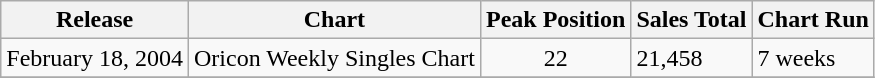<table class="wikitable">
<tr>
<th align="left">Release</th>
<th align="left">Chart</th>
<th align="left">Peak Position</th>
<th align="left">Sales Total</th>
<th align="left">Chart Run</th>
</tr>
<tr>
<td align="left">February 18, 2004</td>
<td align="left">Oricon Weekly Singles Chart</td>
<td align="center">22</td>
<td align="left">21,458</td>
<td align="left">7 weeks</td>
</tr>
<tr>
</tr>
</table>
